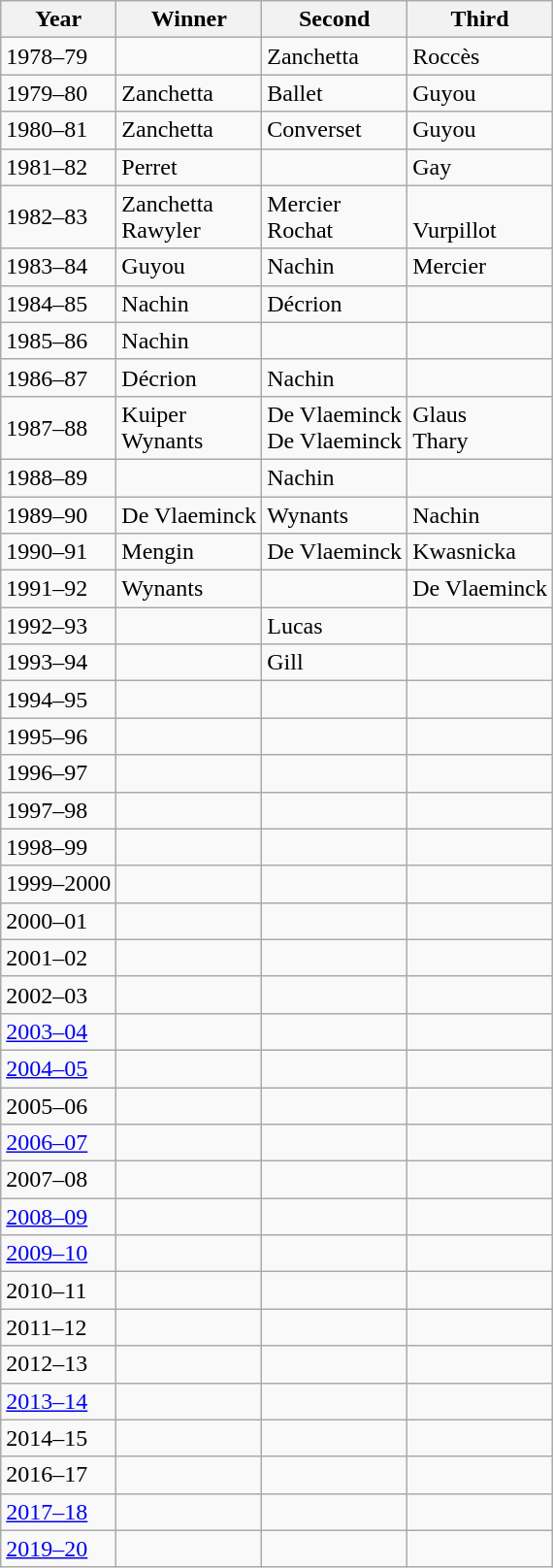<table class="wikitable">
<tr>
<th>Year</th>
<th>Winner</th>
<th>Second</th>
<th>Third</th>
</tr>
<tr>
<td>1978–79</td>
<td></td>
<td>Zanchetta</td>
<td>Roccès</td>
</tr>
<tr>
<td>1979–80</td>
<td>Zanchetta</td>
<td>Ballet</td>
<td>Guyou</td>
</tr>
<tr>
<td>1980–81</td>
<td>Zanchetta</td>
<td>Converset</td>
<td>Guyou</td>
</tr>
<tr>
<td>1981–82</td>
<td>Perret</td>
<td></td>
<td>Gay</td>
</tr>
<tr>
<td>1982–83</td>
<td>Zanchetta<br>Rawyler</td>
<td>Mercier<br>Rochat</td>
<td><br>Vurpillot</td>
</tr>
<tr>
<td>1983–84</td>
<td>Guyou</td>
<td>Nachin</td>
<td>Mercier</td>
</tr>
<tr>
<td>1984–85</td>
<td>Nachin</td>
<td>Décrion</td>
<td></td>
</tr>
<tr>
<td>1985–86</td>
<td>Nachin</td>
<td></td>
<td></td>
</tr>
<tr>
<td>1986–87</td>
<td>Décrion</td>
<td>Nachin</td>
<td></td>
</tr>
<tr>
<td>1987–88</td>
<td>Kuiper<br>Wynants</td>
<td>De Vlaeminck<br>De Vlaeminck</td>
<td>Glaus<br>Thary</td>
</tr>
<tr>
<td>1988–89</td>
<td></td>
<td>Nachin</td>
<td></td>
</tr>
<tr>
<td>1989–90</td>
<td>De Vlaeminck</td>
<td>Wynants</td>
<td>Nachin</td>
</tr>
<tr>
<td>1990–91</td>
<td>Mengin</td>
<td>De Vlaeminck</td>
<td>Kwasnicka</td>
</tr>
<tr>
<td>1991–92</td>
<td>Wynants</td>
<td></td>
<td>De Vlaeminck</td>
</tr>
<tr>
<td>1992–93</td>
<td></td>
<td>Lucas</td>
<td></td>
</tr>
<tr>
<td>1993–94</td>
<td></td>
<td>Gill</td>
<td></td>
</tr>
<tr>
<td>1994–95</td>
<td></td>
<td></td>
<td></td>
</tr>
<tr>
<td>1995–96</td>
<td></td>
<td></td>
<td></td>
</tr>
<tr>
<td>1996–97</td>
<td></td>
<td></td>
<td></td>
</tr>
<tr>
<td>1997–98</td>
<td></td>
<td></td>
<td></td>
</tr>
<tr>
<td>1998–99</td>
<td></td>
<td></td>
<td></td>
</tr>
<tr>
<td>1999–2000</td>
<td></td>
<td></td>
<td></td>
</tr>
<tr>
<td>2000–01</td>
<td></td>
<td></td>
<td></td>
</tr>
<tr>
<td>2001–02</td>
<td></td>
<td></td>
<td></td>
</tr>
<tr>
<td>2002–03</td>
<td></td>
<td></td>
<td></td>
</tr>
<tr>
<td><a href='#'>2003–04</a></td>
<td></td>
<td></td>
<td></td>
</tr>
<tr>
<td><a href='#'>2004–05</a></td>
<td></td>
<td></td>
<td></td>
</tr>
<tr>
<td>2005–06</td>
<td></td>
<td></td>
<td></td>
</tr>
<tr>
<td><a href='#'>2006–07</a></td>
<td></td>
<td></td>
<td></td>
</tr>
<tr>
<td>2007–08</td>
<td></td>
<td></td>
<td></td>
</tr>
<tr>
<td><a href='#'>2008–09</a></td>
<td></td>
<td></td>
<td></td>
</tr>
<tr>
<td><a href='#'>2009–10</a></td>
<td></td>
<td></td>
<td></td>
</tr>
<tr>
<td>2010–11</td>
<td></td>
<td></td>
<td></td>
</tr>
<tr>
<td>2011–12</td>
<td></td>
<td></td>
<td></td>
</tr>
<tr>
<td>2012–13</td>
<td></td>
<td></td>
<td></td>
</tr>
<tr>
<td><a href='#'>2013–14</a></td>
<td></td>
<td></td>
<td></td>
</tr>
<tr>
<td>2014–15</td>
<td></td>
<td></td>
<td></td>
</tr>
<tr>
<td>2016–17</td>
<td></td>
<td></td>
<td></td>
</tr>
<tr>
<td><a href='#'>2017–18</a></td>
<td></td>
<td></td>
<td></td>
</tr>
<tr>
<td><a href='#'>2019–20</a></td>
<td></td>
<td></td>
<td></td>
</tr>
</table>
